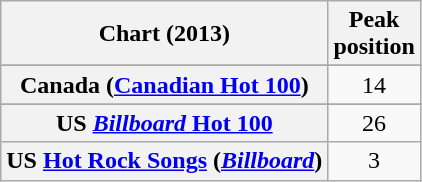<table class="wikitable sortable plainrowheaders">
<tr>
<th scope="col">Chart (2013)</th>
<th scope="col">Peak<br>position</th>
</tr>
<tr>
</tr>
<tr>
<th scope="row">Canada (<a href='#'>Canadian Hot 100</a>)</th>
<td style="text-align:center;">14</td>
</tr>
<tr>
</tr>
<tr>
</tr>
<tr>
</tr>
<tr>
</tr>
<tr>
<th scope="row">US <a href='#'><em>Billboard</em> Hot 100</a></th>
<td style="text-align:center;">26</td>
</tr>
<tr>
<th scope="row">US <a href='#'>Hot Rock Songs</a> (<em><a href='#'>Billboard</a></em>)</th>
<td style="text-align:center;">3</td>
</tr>
</table>
